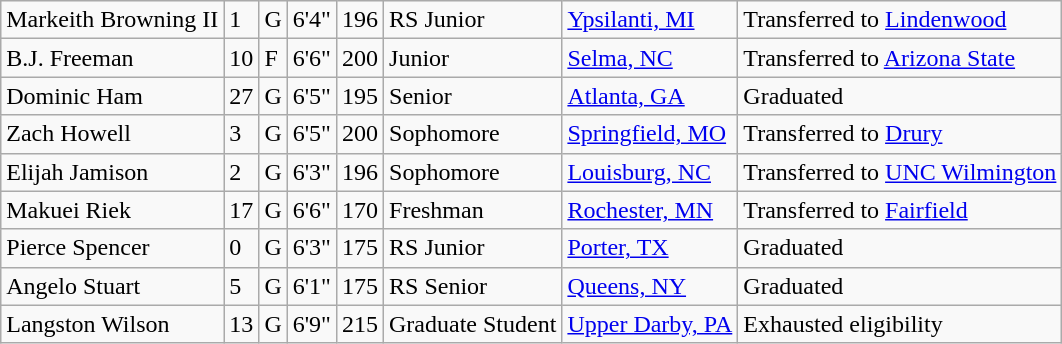<table class="wikitable sortable" border="1">
<tr>
<td>Markeith Browning II</td>
<td>1</td>
<td>G</td>
<td>6'4"</td>
<td>196</td>
<td>RS Junior</td>
<td><a href='#'>Ypsilanti, MI</a></td>
<td>Transferred to <a href='#'>Lindenwood</a></td>
</tr>
<tr>
<td>B.J. Freeman</td>
<td>10</td>
<td>F</td>
<td>6'6"</td>
<td>200</td>
<td>Junior</td>
<td><a href='#'>Selma, NC</a></td>
<td>Transferred to <a href='#'>Arizona State</a></td>
</tr>
<tr>
<td>Dominic Ham</td>
<td>27</td>
<td>G</td>
<td>6'5"</td>
<td>195</td>
<td>Senior</td>
<td><a href='#'>Atlanta, GA</a></td>
<td>Graduated</td>
</tr>
<tr>
<td>Zach Howell</td>
<td>3</td>
<td>G</td>
<td>6'5"</td>
<td>200</td>
<td>Sophomore</td>
<td><a href='#'>Springfield, MO</a></td>
<td>Transferred to <a href='#'>Drury</a></td>
</tr>
<tr>
<td>Elijah Jamison</td>
<td>2</td>
<td>G</td>
<td>6'3"</td>
<td>196</td>
<td>Sophomore</td>
<td><a href='#'>Louisburg, NC</a></td>
<td>Transferred to <a href='#'>UNC Wilmington</a></td>
</tr>
<tr>
<td>Makuei Riek</td>
<td>17</td>
<td>G</td>
<td>6'6"</td>
<td>170</td>
<td>Freshman</td>
<td><a href='#'>Rochester, MN</a></td>
<td>Transferred to <a href='#'>Fairfield</a></td>
</tr>
<tr>
<td>Pierce Spencer</td>
<td>0</td>
<td>G</td>
<td>6'3"</td>
<td>175</td>
<td>RS Junior</td>
<td><a href='#'>Porter, TX</a></td>
<td>Graduated</td>
</tr>
<tr>
<td>Angelo Stuart</td>
<td>5</td>
<td>G</td>
<td>6'1"</td>
<td>175</td>
<td>RS Senior</td>
<td><a href='#'>Queens, NY</a></td>
<td>Graduated</td>
</tr>
<tr>
<td>Langston Wilson</td>
<td>13</td>
<td>G</td>
<td>6'9"</td>
<td>215</td>
<td>Graduate Student</td>
<td><a href='#'>Upper Darby, PA</a></td>
<td>Exhausted eligibility</td>
</tr>
</table>
